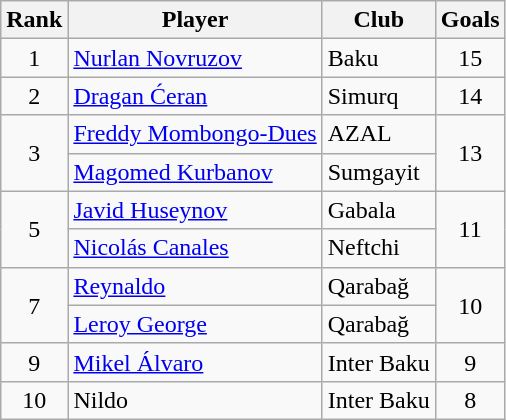<table class="wikitable" style="text-align:center">
<tr>
<th>Rank</th>
<th>Player</th>
<th>Club</th>
<th>Goals</th>
</tr>
<tr>
<td rowspan="1">1</td>
<td align="left"> <a href='#'>Nurlan Novruzov</a></td>
<td align="left">Baku</td>
<td rowspan="1">15</td>
</tr>
<tr>
<td rowspan="1">2</td>
<td align="left"> <a href='#'>Dragan Ćeran</a></td>
<td align="left">Simurq</td>
<td rowspan="1">14</td>
</tr>
<tr>
<td rowspan="2">3</td>
<td align="left"> <a href='#'>Freddy Mombongo-Dues</a></td>
<td align="left">AZAL</td>
<td rowspan="2">13</td>
</tr>
<tr>
<td align="left"> <a href='#'>Magomed Kurbanov</a></td>
<td align="left">Sumgayit</td>
</tr>
<tr>
<td rowspan="2">5</td>
<td align="left"> <a href='#'>Javid Huseynov</a></td>
<td align="left">Gabala</td>
<td rowspan="2">11</td>
</tr>
<tr>
<td align="left"> <a href='#'>Nicolás Canales</a></td>
<td align="left">Neftchi</td>
</tr>
<tr>
<td rowspan="2">7</td>
<td align="left"> <a href='#'>Reynaldo</a></td>
<td align="left">Qarabağ</td>
<td rowspan="2">10</td>
</tr>
<tr>
<td align="left"> <a href='#'>Leroy George</a></td>
<td align="left">Qarabağ</td>
</tr>
<tr>
<td rowspan="1">9</td>
<td align="left"> <a href='#'>Mikel Álvaro</a></td>
<td align="left">Inter Baku</td>
<td rowspan="1">9</td>
</tr>
<tr>
<td rowspan="1">10</td>
<td align="left"> Nildo</td>
<td align="left">Inter Baku</td>
<td rowspan="1">8</td>
</tr>
</table>
